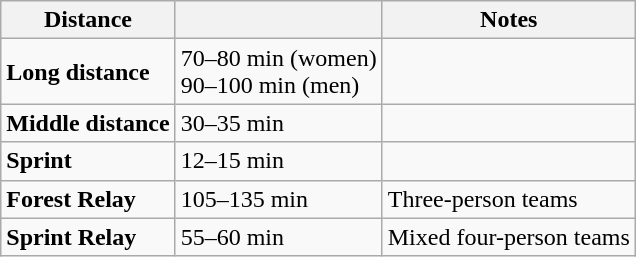<table class="wikitable">
<tr>
<th>Distance</th>
<th></th>
<th>Notes</th>
</tr>
<tr>
<td><strong>Long distance</strong></td>
<td>70–80 min (women)<br>90–100 min (men)</td>
<td></td>
</tr>
<tr>
<td><strong>Middle distance</strong></td>
<td>30–35 min</td>
<td></td>
</tr>
<tr>
<td><strong>Sprint</strong></td>
<td>12–15 min</td>
<td></td>
</tr>
<tr>
<td><strong>Forest Relay</strong></td>
<td>105–135 min</td>
<td>Three-person teams</td>
</tr>
<tr>
<td><strong>Sprint Relay</strong></td>
<td>55–60 min</td>
<td>Mixed four-person teams</td>
</tr>
</table>
